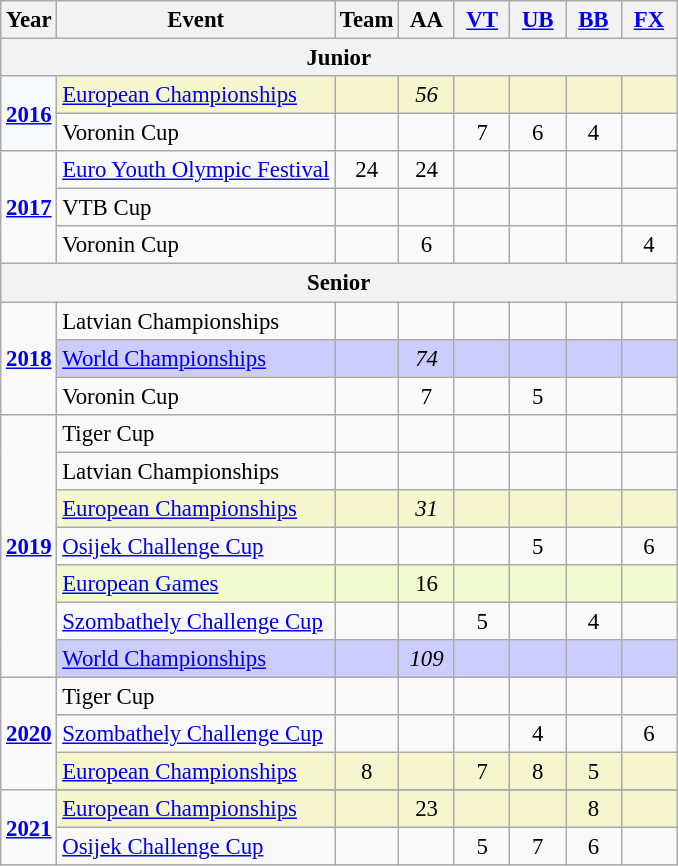<table class="wikitable" style="text-align:center; font-size:95%;">
<tr>
<th align="center">Year</th>
<th align="center">Event</th>
<th style="width:30px;">Team</th>
<th style="width:30px;">AA</th>
<th style="width:30px;"><a href='#'>VT</a></th>
<th style="width:30px;"><a href='#'>UB</a></th>
<th style="width:30px;"><a href='#'>BB</a></th>
<th style="width:30px;"><a href='#'>FX</a></th>
</tr>
<tr>
<th colspan="8">Junior</th>
</tr>
<tr bgcolor=#F5F6CE>
<td rowspan=2 bgcolor=#F8F9FA><strong><a href='#'>2016</a></strong></td>
<td align=left><a href='#'>European Championships</a></td>
<td></td>
<td><em>56</em></td>
<td></td>
<td></td>
<td></td>
<td></td>
</tr>
<tr>
<td align=left>Voronin Cup</td>
<td></td>
<td></td>
<td>7</td>
<td>6</td>
<td>4</td>
<td></td>
</tr>
<tr>
<td rowspan=3><strong><a href='#'>2017</a></strong></td>
<td align=left><a href='#'>Euro Youth Olympic Festival</a></td>
<td>24</td>
<td>24</td>
<td></td>
<td></td>
<td></td>
<td></td>
</tr>
<tr>
<td align=left>VTB Cup</td>
<td></td>
<td></td>
<td></td>
<td></td>
<td></td>
<td></td>
</tr>
<tr>
<td align=left>Voronin Cup</td>
<td></td>
<td>6</td>
<td></td>
<td></td>
<td></td>
<td>4</td>
</tr>
<tr>
<th colspan="8">Senior</th>
</tr>
<tr>
<td rowspan=3><strong><a href='#'>2018</a></strong></td>
<td align=left>Latvian Championships</td>
<td></td>
<td></td>
<td></td>
<td></td>
<td></td>
<td></td>
</tr>
<tr style="background:#ccf;">
<td align=left><a href='#'>World Championships</a></td>
<td></td>
<td><em>74</em></td>
<td></td>
<td></td>
<td></td>
<td></td>
</tr>
<tr>
<td align=left>Voronin Cup</td>
<td></td>
<td>7</td>
<td></td>
<td>5</td>
<td></td>
<td></td>
</tr>
<tr>
<td rowspan=7><strong><a href='#'>2019</a></strong></td>
<td align=left>Tiger Cup</td>
<td></td>
<td></td>
<td></td>
<td></td>
<td></td>
<td></td>
</tr>
<tr>
<td align=left>Latvian Championships</td>
<td></td>
<td></td>
<td></td>
<td></td>
<td></td>
<td></td>
</tr>
<tr bgcolor=#F5F6CE>
<td align=left><a href='#'>European Championships</a></td>
<td></td>
<td><em>31</em></td>
<td></td>
<td></td>
<td></td>
<td></td>
</tr>
<tr>
<td align=left><a href='#'>Osijek Challenge Cup</a></td>
<td></td>
<td></td>
<td></td>
<td>5</td>
<td></td>
<td>6</td>
</tr>
<tr bgcolor=#f0fccf>
<td align=left><a href='#'>European Games</a></td>
<td></td>
<td>16</td>
<td></td>
<td></td>
<td></td>
<td></td>
</tr>
<tr>
<td align=left><a href='#'>Szombathely Challenge Cup</a></td>
<td></td>
<td></td>
<td>5</td>
<td></td>
<td>4</td>
<td></td>
</tr>
<tr style="background:#ccf;">
<td align=left><a href='#'>World Championships</a></td>
<td></td>
<td><em>109</em></td>
<td></td>
<td></td>
<td></td>
<td></td>
</tr>
<tr>
<td rowspan=3><strong><a href='#'>2020</a></strong></td>
<td align=left>Tiger Cup</td>
<td></td>
<td></td>
<td></td>
<td></td>
<td></td>
<td></td>
</tr>
<tr>
<td align=left><a href='#'>Szombathely Challenge Cup</a></td>
<td></td>
<td></td>
<td></td>
<td>4</td>
<td></td>
<td>6</td>
</tr>
<tr bgcolor=#F5F6CE>
<td align=left><a href='#'>European Championships</a></td>
<td>8</td>
<td></td>
<td>7</td>
<td>8</td>
<td>5</td>
<td></td>
</tr>
<tr>
<td rowspan="3"><strong><a href='#'>2021</a></strong></td>
</tr>
<tr bgcolor=#F5F6CE>
<td align=left><a href='#'>European Championships</a></td>
<td></td>
<td>23</td>
<td></td>
<td></td>
<td>8</td>
<td></td>
</tr>
<tr>
<td align=left><a href='#'>Osijek Challenge Cup</a></td>
<td></td>
<td></td>
<td>5</td>
<td>7</td>
<td>6</td>
<td></td>
</tr>
</table>
